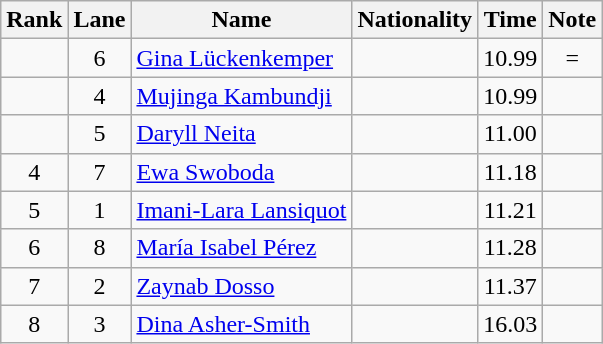<table class="wikitable sortable" style="text-align:center">
<tr>
<th>Rank</th>
<th>Lane</th>
<th>Name</th>
<th>Nationality</th>
<th>Time</th>
<th>Note</th>
</tr>
<tr>
<td></td>
<td>6</td>
<td align="left"><a href='#'>Gina Lückenkemper</a></td>
<td align="left"></td>
<td>10.99</td>
<td>=</td>
</tr>
<tr>
<td></td>
<td>4</td>
<td align="left"><a href='#'>Mujinga Kambundji</a></td>
<td align="left"></td>
<td>10.99</td>
<td></td>
</tr>
<tr>
<td></td>
<td>5</td>
<td align="left"><a href='#'>Daryll Neita</a></td>
<td align="left"></td>
<td>11.00</td>
<td></td>
</tr>
<tr>
<td>4</td>
<td>7</td>
<td align="left"><a href='#'>Ewa Swoboda</a></td>
<td align="left"></td>
<td>11.18</td>
<td></td>
</tr>
<tr>
<td>5</td>
<td>1</td>
<td align="left"><a href='#'>Imani-Lara Lansiquot</a></td>
<td align="left"></td>
<td>11.21</td>
<td></td>
</tr>
<tr>
<td>6</td>
<td>8</td>
<td align="left"><a href='#'>María Isabel Pérez</a></td>
<td align="left"></td>
<td>11.28</td>
<td></td>
</tr>
<tr>
<td>7</td>
<td>2</td>
<td align="left"><a href='#'>Zaynab Dosso</a></td>
<td align="left"></td>
<td>11.37</td>
<td></td>
</tr>
<tr>
<td>8</td>
<td>3</td>
<td align="left"><a href='#'>Dina Asher-Smith</a></td>
<td align="left"></td>
<td>16.03</td>
<td></td>
</tr>
</table>
